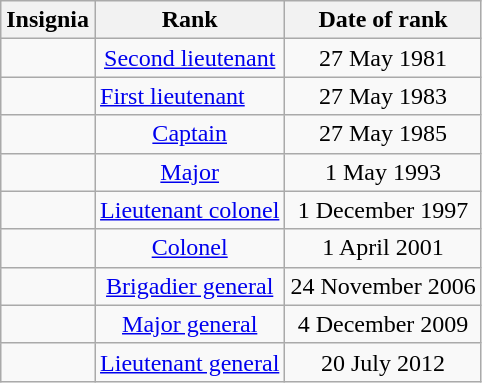<table class="wikitable">
<tr>
<th>Insignia</th>
<th>Rank</th>
<th>Date of rank</th>
</tr>
<tr>
<td align="center"></td>
<td align="center"><a href='#'>Second lieutenant</a></td>
<td align="center">27 May 1981</td>
</tr>
<tr>
<td align="center"></td>
<td><a href='#'>First lieutenant</a></td>
<td align="center">27 May 1983</td>
</tr>
<tr>
<td align="center"></td>
<td align="center"><a href='#'>Captain</a></td>
<td align="center">27 May 1985</td>
</tr>
<tr>
<td align="center"></td>
<td align="center"><a href='#'>Major</a></td>
<td align="center">1 May 1993</td>
</tr>
<tr>
<td align="center"></td>
<td align="center"><a href='#'>Lieutenant colonel</a></td>
<td align="center">1 December 1997</td>
</tr>
<tr>
<td align="center"></td>
<td align="center"><a href='#'>Colonel</a></td>
<td align="center">1 April 2001</td>
</tr>
<tr>
<td align="center"></td>
<td align="center"><a href='#'>Brigadier general</a></td>
<td align="center">24 November 2006</td>
</tr>
<tr>
<td align="center"></td>
<td align="center"><a href='#'>Major general</a></td>
<td align="center">4 December 2009</td>
</tr>
<tr>
<td align="center"></td>
<td align="center"><a href='#'>Lieutenant general</a></td>
<td align="center">20 July 2012</td>
</tr>
</table>
